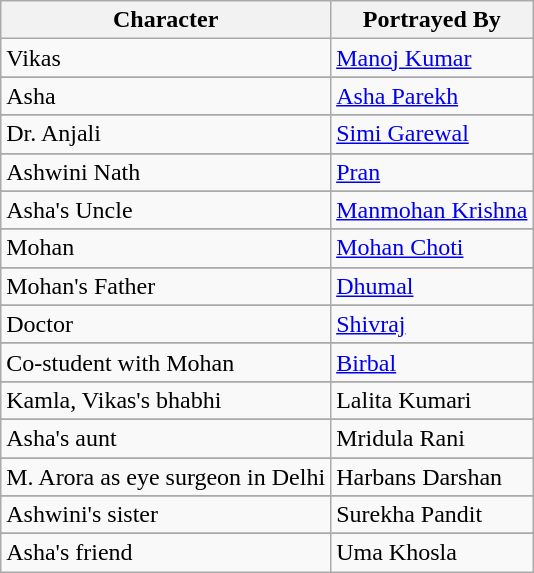<table class="wikitable">
<tr>
<th Rowspan=1>Character</th>
<th colspan="2">Portrayed By</th>
</tr>
<tr>
<td>Vikas</td>
<td><a href='#'>Manoj Kumar</a></td>
</tr>
<tr>
</tr>
<tr>
<td>Asha</td>
<td><a href='#'>Asha Parekh</a></td>
</tr>
<tr>
</tr>
<tr>
<td>Dr. Anjali</td>
<td><a href='#'>Simi Garewal</a></td>
</tr>
<tr>
</tr>
<tr>
<td>Ashwini Nath</td>
<td><a href='#'>Pran</a></td>
</tr>
<tr>
</tr>
<tr>
<td>Asha's Uncle</td>
<td><a href='#'>Manmohan Krishna</a></td>
</tr>
<tr>
</tr>
<tr>
<td>Mohan</td>
<td><a href='#'>Mohan Choti</a></td>
</tr>
<tr>
</tr>
<tr>
<td>Mohan's Father</td>
<td><a href='#'>Dhumal</a></td>
</tr>
<tr>
</tr>
<tr>
<td>Doctor</td>
<td><a href='#'>Shivraj</a></td>
</tr>
<tr>
</tr>
<tr>
<td>Co-student with Mohan</td>
<td><a href='#'>Birbal</a></td>
</tr>
<tr>
</tr>
<tr>
<td>Kamla, Vikas's bhabhi</td>
<td>Lalita Kumari</td>
</tr>
<tr>
</tr>
<tr>
<td>Asha's aunt</td>
<td>Mridula Rani</td>
</tr>
<tr>
</tr>
<tr>
<td>M. Arora as eye surgeon in Delhi</td>
<td>Harbans Darshan</td>
</tr>
<tr>
</tr>
<tr>
<td>Ashwini's sister</td>
<td>Surekha Pandit</td>
</tr>
<tr>
</tr>
<tr>
<td>Asha's friend</td>
<td>Uma Khosla</td>
</tr>
</table>
